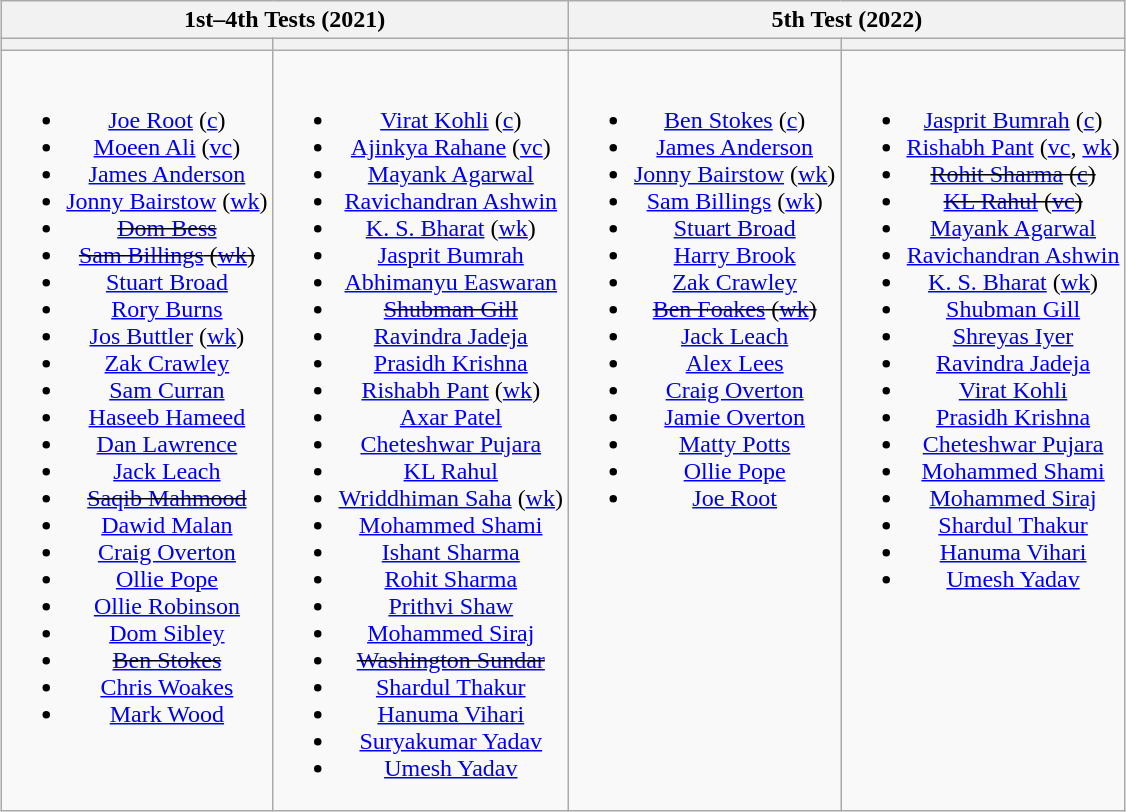<table class="wikitable" style="text-align:center; margin:auto">
<tr>
<th colspan=2>1st–4th Tests (2021)</th>
<th colspan=2>5th Test (2022)</th>
</tr>
<tr>
<th></th>
<th></th>
<th></th>
<th></th>
</tr>
<tr style="vertical-align:top">
<td><br><ul><li><a href='#'>Joe Root</a> (<a href='#'>c</a>)</li><li><a href='#'>Moeen Ali</a> (<a href='#'>vc</a>)</li><li><a href='#'>James Anderson</a></li><li><a href='#'>Jonny Bairstow</a> (<a href='#'>wk</a>)</li><li><s><a href='#'>Dom Bess</a></s></li><li><s><a href='#'>Sam Billings</a> (<a href='#'>wk</a>)</s></li><li><a href='#'>Stuart Broad</a></li><li><a href='#'>Rory Burns</a></li><li><a href='#'>Jos Buttler</a> (<a href='#'>wk</a>)</li><li><a href='#'>Zak Crawley</a></li><li><a href='#'>Sam Curran</a></li><li><a href='#'>Haseeb Hameed</a></li><li><a href='#'>Dan Lawrence</a></li><li><a href='#'>Jack Leach</a></li><li><s><a href='#'>Saqib Mahmood</a></s></li><li><a href='#'>Dawid Malan</a></li><li><a href='#'>Craig Overton</a></li><li><a href='#'>Ollie Pope</a></li><li><a href='#'>Ollie Robinson</a></li><li><a href='#'>Dom Sibley</a></li><li><s><a href='#'>Ben Stokes</a></s></li><li><a href='#'>Chris Woakes</a></li><li><a href='#'>Mark Wood</a></li></ul></td>
<td><br><ul><li><a href='#'>Virat Kohli</a> (<a href='#'>c</a>)</li><li><a href='#'>Ajinkya Rahane</a> (<a href='#'>vc</a>)</li><li><a href='#'>Mayank Agarwal</a></li><li><a href='#'>Ravichandran Ashwin</a></li><li><a href='#'>K. S. Bharat</a> (<a href='#'>wk</a>)</li><li><a href='#'>Jasprit Bumrah</a></li><li><a href='#'>Abhimanyu Easwaran</a></li><li><s><a href='#'>Shubman Gill</a></s></li><li><a href='#'>Ravindra Jadeja</a></li><li><a href='#'>Prasidh Krishna</a></li><li><a href='#'>Rishabh Pant</a> (<a href='#'>wk</a>)</li><li><a href='#'>Axar Patel</a></li><li><a href='#'>Cheteshwar Pujara</a></li><li><a href='#'>KL Rahul</a></li><li><a href='#'>Wriddhiman Saha</a> (<a href='#'>wk</a>)</li><li><a href='#'>Mohammed Shami</a></li><li><a href='#'>Ishant Sharma</a></li><li><a href='#'>Rohit Sharma</a></li><li><a href='#'>Prithvi Shaw</a></li><li><a href='#'>Mohammed Siraj</a></li><li><s><a href='#'>Washington Sundar</a></s></li><li><a href='#'>Shardul Thakur</a></li><li><a href='#'>Hanuma Vihari</a></li><li><a href='#'>Suryakumar Yadav</a></li><li><a href='#'>Umesh Yadav</a></li></ul></td>
<td><br><ul><li><a href='#'>Ben Stokes</a> (<a href='#'>c</a>)</li><li><a href='#'>James Anderson</a></li><li><a href='#'>Jonny Bairstow</a> (<a href='#'>wk</a>)</li><li><a href='#'>Sam Billings</a> (<a href='#'>wk</a>)</li><li><a href='#'>Stuart Broad</a></li><li><a href='#'>Harry Brook</a></li><li><a href='#'>Zak Crawley</a></li><li><s><a href='#'>Ben Foakes</a> (<a href='#'>wk</a>)</s></li><li><a href='#'>Jack Leach</a></li><li><a href='#'>Alex Lees</a></li><li><a href='#'>Craig Overton</a></li><li><a href='#'>Jamie Overton</a></li><li><a href='#'>Matty Potts</a></li><li><a href='#'>Ollie Pope</a></li><li><a href='#'>Joe Root</a></li></ul></td>
<td><br><ul><li><a href='#'>Jasprit Bumrah</a> (<a href='#'>c</a>)</li><li><a href='#'>Rishabh Pant</a> (<a href='#'>vc</a>, <a href='#'>wk</a>)</li><li><s><a href='#'>Rohit Sharma</a> (<a href='#'>c</a>)</s></li><li><s><a href='#'>KL Rahul</a> (<a href='#'>vc</a>)</s></li><li><a href='#'>Mayank Agarwal</a></li><li><a href='#'>Ravichandran Ashwin</a></li><li><a href='#'>K. S. Bharat</a> (<a href='#'>wk</a>)</li><li><a href='#'>Shubman Gill</a></li><li><a href='#'>Shreyas Iyer</a></li><li><a href='#'>Ravindra Jadeja</a></li><li><a href='#'>Virat Kohli</a></li><li><a href='#'>Prasidh Krishna</a></li><li><a href='#'>Cheteshwar Pujara</a></li><li><a href='#'>Mohammed Shami</a></li><li><a href='#'>Mohammed Siraj</a></li><li><a href='#'>Shardul Thakur</a></li><li><a href='#'>Hanuma Vihari</a></li><li><a href='#'>Umesh Yadav</a></li></ul></td>
</tr>
</table>
